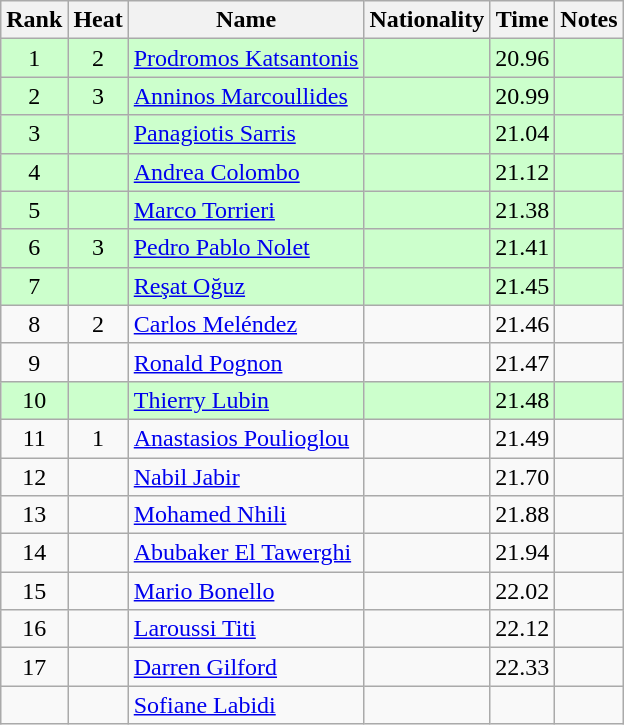<table class="wikitable sortable" style="text-align:center">
<tr>
<th>Rank</th>
<th>Heat</th>
<th>Name</th>
<th>Nationality</th>
<th>Time</th>
<th>Notes</th>
</tr>
<tr bgcolor=ccffcc>
<td>1</td>
<td>2</td>
<td align=left><a href='#'>Prodromos Katsantonis</a></td>
<td align=left></td>
<td>20.96</td>
<td></td>
</tr>
<tr bgcolor=ccffcc>
<td>2</td>
<td>3</td>
<td align=left><a href='#'>Anninos Marcoullides</a></td>
<td align=left></td>
<td>20.99</td>
<td></td>
</tr>
<tr bgcolor=ccffcc>
<td>3</td>
<td></td>
<td align=left><a href='#'>Panagiotis Sarris</a></td>
<td align=left></td>
<td>21.04</td>
<td></td>
</tr>
<tr bgcolor=ccffcc>
<td>4</td>
<td></td>
<td align=left><a href='#'>Andrea Colombo</a></td>
<td align=left></td>
<td>21.12</td>
<td></td>
</tr>
<tr bgcolor=ccffcc>
<td>5</td>
<td></td>
<td align=left><a href='#'>Marco Torrieri</a></td>
<td align=left></td>
<td>21.38</td>
<td></td>
</tr>
<tr bgcolor=ccffcc>
<td>6</td>
<td>3</td>
<td align=left><a href='#'>Pedro Pablo Nolet</a></td>
<td align=left></td>
<td>21.41</td>
<td></td>
</tr>
<tr bgcolor=ccffcc>
<td>7</td>
<td></td>
<td align=left><a href='#'>Reşat Oğuz</a></td>
<td align=left></td>
<td>21.45</td>
<td></td>
</tr>
<tr>
<td>8</td>
<td>2</td>
<td align=left><a href='#'>Carlos Meléndez</a></td>
<td align=left></td>
<td>21.46</td>
<td></td>
</tr>
<tr>
<td>9</td>
<td></td>
<td align=left><a href='#'>Ronald Pognon</a></td>
<td align=left></td>
<td>21.47</td>
<td></td>
</tr>
<tr bgcolor=ccffcc>
<td>10</td>
<td></td>
<td align=left><a href='#'>Thierry Lubin</a></td>
<td align=left></td>
<td>21.48</td>
<td></td>
</tr>
<tr>
<td>11</td>
<td>1</td>
<td align=left><a href='#'>Anastasios Poulioglou</a></td>
<td align=left></td>
<td>21.49</td>
<td></td>
</tr>
<tr>
<td>12</td>
<td></td>
<td align=left><a href='#'>Nabil Jabir</a></td>
<td align=left></td>
<td>21.70</td>
<td></td>
</tr>
<tr>
<td>13</td>
<td></td>
<td align=left><a href='#'>Mohamed Nhili</a></td>
<td align=left></td>
<td>21.88</td>
<td></td>
</tr>
<tr>
<td>14</td>
<td></td>
<td align=left><a href='#'>Abubaker El Tawerghi</a></td>
<td align=left></td>
<td>21.94</td>
<td></td>
</tr>
<tr>
<td>15</td>
<td></td>
<td align=left><a href='#'>Mario Bonello</a></td>
<td align=left></td>
<td>22.02</td>
<td></td>
</tr>
<tr>
<td>16</td>
<td></td>
<td align=left><a href='#'>Laroussi Titi</a></td>
<td align=left></td>
<td>22.12</td>
<td></td>
</tr>
<tr>
<td>17</td>
<td></td>
<td align=left><a href='#'>Darren Gilford</a></td>
<td align=left></td>
<td>22.33</td>
<td></td>
</tr>
<tr>
<td></td>
<td></td>
<td align=left><a href='#'>Sofiane Labidi</a></td>
<td align=left></td>
<td></td>
<td></td>
</tr>
</table>
